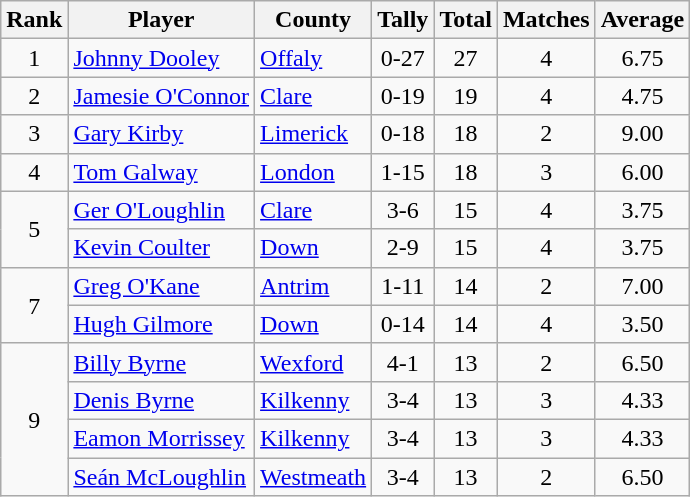<table class="wikitable">
<tr>
<th>Rank</th>
<th>Player</th>
<th>County</th>
<th>Tally</th>
<th>Total</th>
<th>Matches</th>
<th>Average</th>
</tr>
<tr>
<td rowspan=1 align=center>1</td>
<td><a href='#'>Johnny Dooley</a></td>
<td><a href='#'>Offaly</a></td>
<td align=center>0-27</td>
<td align=center>27</td>
<td align=center>4</td>
<td align=center>6.75</td>
</tr>
<tr>
<td rowspan=1 align=center>2</td>
<td><a href='#'>Jamesie O'Connor</a></td>
<td><a href='#'>Clare</a></td>
<td align=center>0-19</td>
<td align=center>19</td>
<td align=center>4</td>
<td align=center>4.75</td>
</tr>
<tr>
<td rowspan=1 align=center>3</td>
<td><a href='#'>Gary Kirby</a></td>
<td><a href='#'>Limerick</a></td>
<td align=center>0-18</td>
<td align=center>18</td>
<td align=center>2</td>
<td align=center>9.00</td>
</tr>
<tr>
<td rowspan=1 align=center>4</td>
<td><a href='#'>Tom Galway</a></td>
<td><a href='#'>London</a></td>
<td align=center>1-15</td>
<td align=center>18</td>
<td align=center>3</td>
<td align=center>6.00</td>
</tr>
<tr>
<td rowspan=2 align=center>5</td>
<td><a href='#'>Ger O'Loughlin</a></td>
<td><a href='#'>Clare</a></td>
<td align=center>3-6</td>
<td align=center>15</td>
<td align=center>4</td>
<td align=center>3.75</td>
</tr>
<tr>
<td><a href='#'>Kevin Coulter</a></td>
<td><a href='#'>Down</a></td>
<td align=center>2-9</td>
<td align=center>15</td>
<td align=center>4</td>
<td align=center>3.75</td>
</tr>
<tr>
<td rowspan=2 align=center>7</td>
<td><a href='#'>Greg O'Kane</a></td>
<td><a href='#'>Antrim</a></td>
<td align=center>1-11</td>
<td align=center>14</td>
<td align=center>2</td>
<td align=center>7.00</td>
</tr>
<tr>
<td><a href='#'>Hugh Gilmore</a></td>
<td><a href='#'>Down</a></td>
<td align=center>0-14</td>
<td align=center>14</td>
<td align=center>4</td>
<td align=center>3.50</td>
</tr>
<tr>
<td rowspan=4 align=center>9</td>
<td><a href='#'>Billy Byrne</a></td>
<td><a href='#'>Wexford</a></td>
<td align=center>4-1</td>
<td align=center>13</td>
<td align=center>2</td>
<td align=center>6.50</td>
</tr>
<tr>
<td><a href='#'>Denis Byrne</a></td>
<td><a href='#'>Kilkenny</a></td>
<td align=center>3-4</td>
<td align=center>13</td>
<td align=center>3</td>
<td align=center>4.33</td>
</tr>
<tr>
<td><a href='#'>Eamon Morrissey</a></td>
<td><a href='#'>Kilkenny</a></td>
<td align=center>3-4</td>
<td align=center>13</td>
<td align=center>3</td>
<td align=center>4.33</td>
</tr>
<tr>
<td><a href='#'>Seán McLoughlin</a></td>
<td><a href='#'>Westmeath</a></td>
<td align=center>3-4</td>
<td align=center>13</td>
<td align=center>2</td>
<td align=center>6.50</td>
</tr>
</table>
